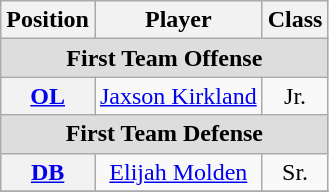<table class="wikitable">
<tr>
<th>Position</th>
<th>Player</th>
<th>Class</th>
</tr>
<tr>
<td colspan="4" style="text-align:center; background:#ddd;"><strong>First Team Offense</strong></td>
</tr>
<tr style="text-align:center;">
<th><a href='#'>OL</a></th>
<td><a href='#'>Jaxson Kirkland</a></td>
<td>Jr.</td>
</tr>
<tr>
<td colspan="4" style="text-align:center; background:#ddd;"><strong>First Team Defense</strong></td>
</tr>
<tr style="text-align:center;">
<th><a href='#'>DB</a></th>
<td><a href='#'>Elijah Molden</a></td>
<td>Sr.</td>
</tr>
<tr>
</tr>
</table>
